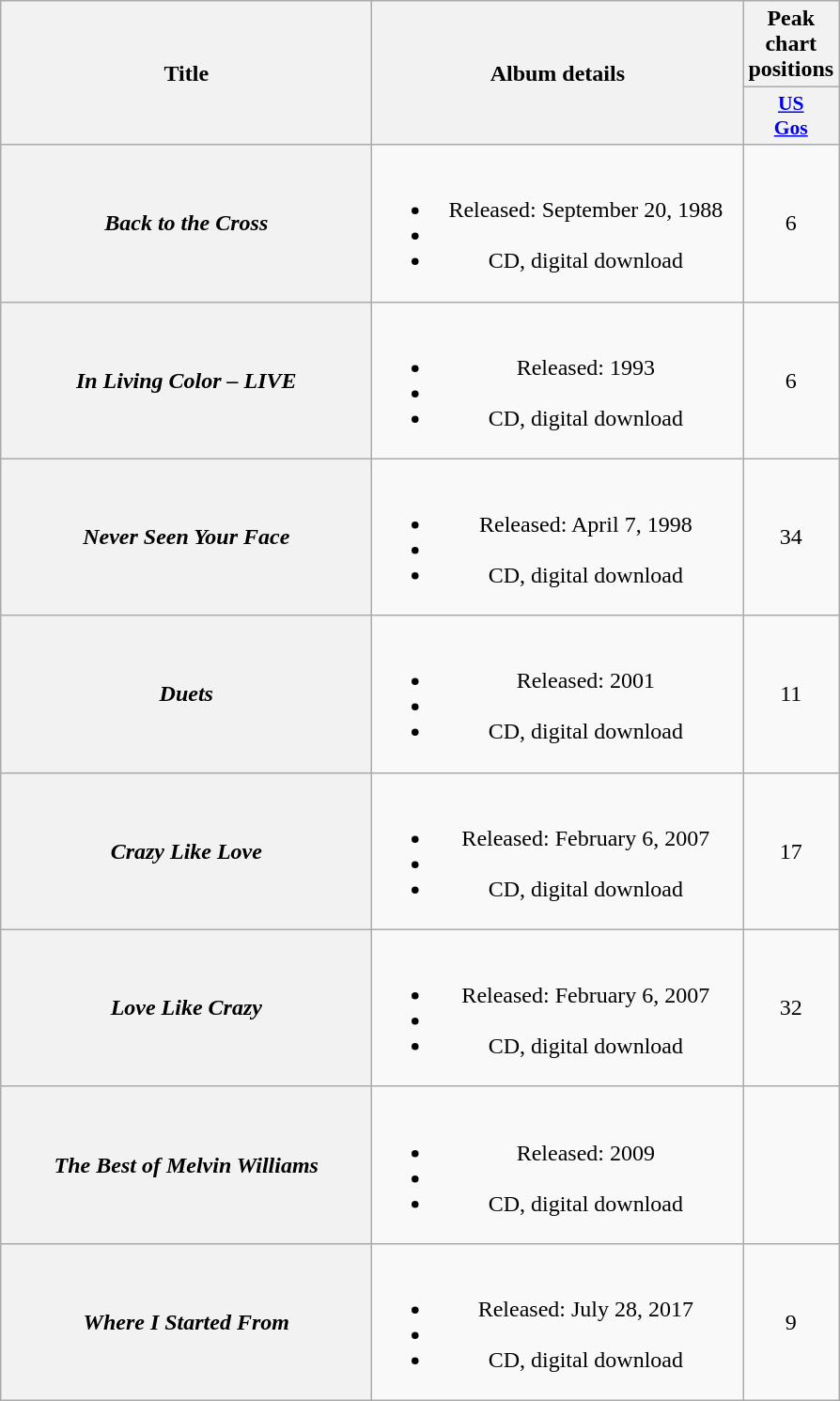<table class="wikitable plainrowheaders" style="text-align:center;">
<tr>
<th scope="col" rowspan="2" style="width:16em;">Title</th>
<th scope="col" rowspan="2" style="width:16em;">Album details</th>
<th scope="col">Peak chart positions</th>
</tr>
<tr>
<th style="width:3em; font-size:90%"><a href='#'>US<br>Gos</a></th>
</tr>
<tr>
<th scope="row"><em>Back to the Cross</em></th>
<td><br><ul><li>Released: September 20, 1988</li><li></li><li>CD, digital download</li></ul></td>
<td>6</td>
</tr>
<tr>
<th scope="row"><em>In Living Color – LIVE</em></th>
<td><br><ul><li>Released: 1993</li><li></li><li>CD, digital download</li></ul></td>
<td>6</td>
</tr>
<tr>
<th scope="row"><em>Never Seen Your Face</em></th>
<td><br><ul><li>Released: April 7, 1998</li><li></li><li>CD, digital download</li></ul></td>
<td>34</td>
</tr>
<tr>
<th scope="row"><em>Duets</em></th>
<td><br><ul><li>Released: 2001</li><li></li><li>CD, digital download</li></ul></td>
<td>11</td>
</tr>
<tr>
<th scope="row"><em>Crazy Like Love</em></th>
<td><br><ul><li>Released: February 6, 2007</li><li></li><li>CD, digital download</li></ul></td>
<td>17</td>
</tr>
<tr>
<th scope="row"><em>Love Like Crazy</em></th>
<td><br><ul><li>Released: February 6, 2007</li><li></li><li>CD, digital download</li></ul></td>
<td>32</td>
</tr>
<tr>
<th scope="row"><em>The Best of Melvin Williams</em></th>
<td><br><ul><li>Released: 2009</li><li></li><li>CD, digital download</li></ul></td>
<td></td>
</tr>
<tr>
<th scope="row"><em>Where I Started From</em></th>
<td><br><ul><li>Released: July 28, 2017</li><li></li><li>CD, digital download</li></ul></td>
<td>9</td>
</tr>
</table>
